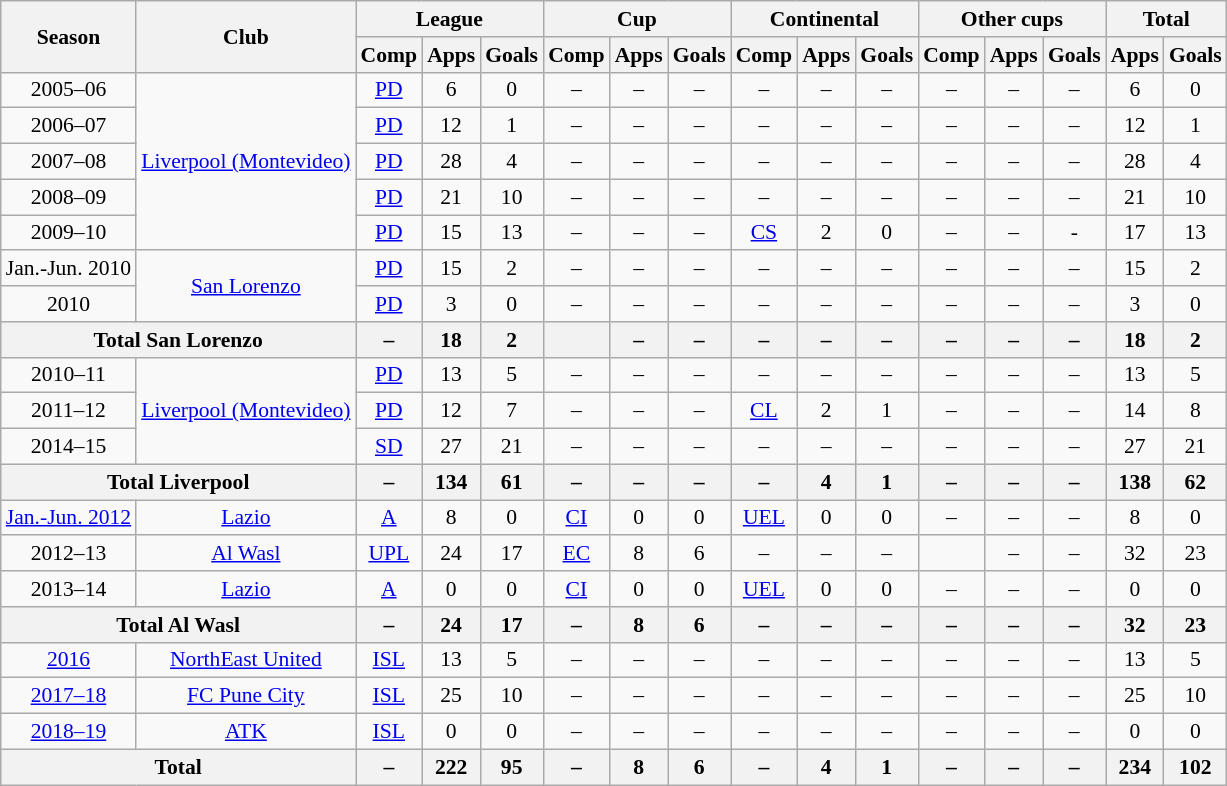<table class="wikitable center" style="text-align:center; font-size:90%">
<tr>
<th rowspan="2">Season</th>
<th rowspan="2">Club</th>
<th colspan="3">League</th>
<th colspan="3">Cup</th>
<th colspan="3">Continental</th>
<th colspan="3">Other cups</th>
<th colspan="2">Total</th>
</tr>
<tr>
<th>Comp</th>
<th>Apps</th>
<th>Goals</th>
<th>Comp</th>
<th>Apps</th>
<th>Goals</th>
<th>Comp</th>
<th>Apps</th>
<th>Goals</th>
<th>Comp</th>
<th>Apps</th>
<th>Goals</th>
<th>Apps</th>
<th>Goals</th>
</tr>
<tr>
<td>2005–06</td>
<td rowspan=5><a href='#'>Liverpool (Montevideo)</a></td>
<td><a href='#'>PD</a></td>
<td>6</td>
<td>0</td>
<td>–</td>
<td>–</td>
<td>–</td>
<td>–</td>
<td>–</td>
<td>–</td>
<td>–</td>
<td>–</td>
<td>–</td>
<td>6</td>
<td>0</td>
</tr>
<tr>
<td>2006–07</td>
<td><a href='#'>PD</a></td>
<td>12</td>
<td>1</td>
<td>–</td>
<td>–</td>
<td>–</td>
<td>–</td>
<td>–</td>
<td>–</td>
<td>–</td>
<td>–</td>
<td>–</td>
<td>12</td>
<td>1</td>
</tr>
<tr>
<td>2007–08</td>
<td><a href='#'>PD</a></td>
<td>28</td>
<td>4</td>
<td>–</td>
<td>–</td>
<td>–</td>
<td>–</td>
<td>–</td>
<td>–</td>
<td>–</td>
<td>–</td>
<td>–</td>
<td>28</td>
<td>4</td>
</tr>
<tr>
<td>2008–09</td>
<td><a href='#'>PD</a></td>
<td>21</td>
<td>10</td>
<td>–</td>
<td>–</td>
<td>–</td>
<td>–</td>
<td>–</td>
<td>–</td>
<td>–</td>
<td>–</td>
<td>–</td>
<td>21</td>
<td>10</td>
</tr>
<tr>
<td>2009–10</td>
<td><a href='#'>PD</a></td>
<td>15</td>
<td>13</td>
<td>–</td>
<td>–</td>
<td>–</td>
<td><a href='#'>CS</a></td>
<td>2</td>
<td>0</td>
<td>–</td>
<td>–</td>
<td>-</td>
<td>17</td>
<td>13</td>
</tr>
<tr>
<td>Jan.-Jun. 2010</td>
<td rowspan=2><a href='#'>San Lorenzo</a></td>
<td><a href='#'>PD</a></td>
<td>15</td>
<td>2</td>
<td>–</td>
<td>–</td>
<td>–</td>
<td>–</td>
<td>–</td>
<td>–</td>
<td>–</td>
<td>–</td>
<td>–</td>
<td>15</td>
<td>2</td>
</tr>
<tr>
<td>2010</td>
<td><a href='#'>PD</a></td>
<td>3</td>
<td>0</td>
<td>–</td>
<td>–</td>
<td>–</td>
<td>–</td>
<td>–</td>
<td>–</td>
<td>–</td>
<td>–</td>
<td>–</td>
<td>3</td>
<td>0</td>
</tr>
<tr>
<th colspan="2">Total San Lorenzo</th>
<th>–</th>
<th>18</th>
<th>2</th>
<th></th>
<th>–</th>
<th>–</th>
<th>–</th>
<th>–</th>
<th>–</th>
<th>–</th>
<th>–</th>
<th>–</th>
<th>18</th>
<th>2</th>
</tr>
<tr>
<td>2010–11</td>
<td rowspan=3><a href='#'>Liverpool (Montevideo)</a></td>
<td><a href='#'>PD</a></td>
<td>13</td>
<td>5</td>
<td>–</td>
<td>–</td>
<td>–</td>
<td>–</td>
<td>–</td>
<td>–</td>
<td>–</td>
<td>–</td>
<td>–</td>
<td>13</td>
<td>5</td>
</tr>
<tr>
<td>2011–12</td>
<td><a href='#'>PD</a></td>
<td>12</td>
<td>7</td>
<td>–</td>
<td>–</td>
<td>–</td>
<td><a href='#'>CL</a></td>
<td>2</td>
<td>1</td>
<td>–</td>
<td>–</td>
<td>–</td>
<td>14</td>
<td>8</td>
</tr>
<tr>
<td>2014–15</td>
<td><a href='#'>SD</a></td>
<td>27</td>
<td>21</td>
<td>–</td>
<td>–</td>
<td>–</td>
<td>–</td>
<td>–</td>
<td>–</td>
<td>–</td>
<td>–</td>
<td>–</td>
<td>27</td>
<td>21</td>
</tr>
<tr>
<th colspan="2">Total Liverpool</th>
<th>–</th>
<th>134</th>
<th>61</th>
<th>–</th>
<th>–</th>
<th>–</th>
<th>–</th>
<th>4</th>
<th>1</th>
<th>–</th>
<th>–</th>
<th>–</th>
<th>138</th>
<th>62</th>
</tr>
<tr>
<td><a href='#'>Jan.-Jun. 2012</a></td>
<td><a href='#'>Lazio</a></td>
<td><a href='#'>A</a></td>
<td>8</td>
<td>0</td>
<td><a href='#'>CI</a></td>
<td>0</td>
<td>0</td>
<td><a href='#'>UEL</a></td>
<td>0</td>
<td>0</td>
<td>–</td>
<td>–</td>
<td>–</td>
<td>8</td>
<td>0</td>
</tr>
<tr>
<td>2012–13</td>
<td><a href='#'>Al Wasl</a></td>
<td><a href='#'>UPL</a></td>
<td>24</td>
<td>17</td>
<td><a href='#'>EC</a></td>
<td>8</td>
<td>6</td>
<td>–</td>
<td>–</td>
<td>–</td>
<td></td>
<td>–</td>
<td>–</td>
<td>32</td>
<td>23</td>
</tr>
<tr>
<td>2013–14</td>
<td><a href='#'>Lazio</a></td>
<td><a href='#'>A</a></td>
<td>0</td>
<td>0</td>
<td><a href='#'>CI</a></td>
<td>0</td>
<td>0</td>
<td><a href='#'>UEL</a></td>
<td>0</td>
<td>0</td>
<td>–</td>
<td>–</td>
<td>–</td>
<td>0</td>
<td>0</td>
</tr>
<tr>
<th colspan="2">Total Al Wasl</th>
<th>–</th>
<th>24</th>
<th>17</th>
<th>–</th>
<th>8</th>
<th>6</th>
<th>–</th>
<th>–</th>
<th>–</th>
<th>–</th>
<th>–</th>
<th>–</th>
<th>32</th>
<th>23</th>
</tr>
<tr>
<td><a href='#'>2016</a></td>
<td><a href='#'>NorthEast United</a></td>
<td><a href='#'>ISL</a></td>
<td>13</td>
<td>5</td>
<td>–</td>
<td>–</td>
<td>–</td>
<td>–</td>
<td>–</td>
<td>–</td>
<td>–</td>
<td>–</td>
<td>–</td>
<td>13</td>
<td>5</td>
</tr>
<tr>
<td><a href='#'>2017–18</a></td>
<td><a href='#'>FC Pune City</a></td>
<td><a href='#'>ISL</a></td>
<td>25</td>
<td>10</td>
<td>–</td>
<td>–</td>
<td>–</td>
<td>–</td>
<td>–</td>
<td>–</td>
<td>–</td>
<td>–</td>
<td>–</td>
<td>25</td>
<td>10</td>
</tr>
<tr>
<td><a href='#'>2018–19</a></td>
<td><a href='#'>ATK</a></td>
<td><a href='#'>ISL</a></td>
<td>0</td>
<td>0</td>
<td>–</td>
<td>–</td>
<td>–</td>
<td>–</td>
<td>–</td>
<td>–</td>
<td>–</td>
<td>–</td>
<td>–</td>
<td>0</td>
<td>0</td>
</tr>
<tr>
<th colspan="2">Total</th>
<th>–</th>
<th>222</th>
<th>95</th>
<th>–</th>
<th>8</th>
<th>6</th>
<th>–</th>
<th>4</th>
<th>1</th>
<th>–</th>
<th>–</th>
<th>–</th>
<th>234</th>
<th>102</th>
</tr>
</table>
